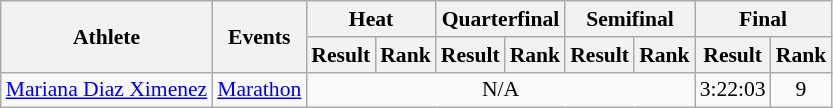<table class=wikitable style="font-size:90%">
<tr>
<th rowspan="2">Athlete</th>
<th rowspan="2">Events</th>
<th colspan="2">Heat</th>
<th colspan="2">Quarterfinal</th>
<th colspan="2">Semifinal</th>
<th colspan="2">Final</th>
</tr>
<tr>
<th>Result</th>
<th>Rank</th>
<th>Result</th>
<th>Rank</th>
<th>Result</th>
<th>Rank</th>
<th>Result</th>
<th>Rank</th>
</tr>
<tr>
<td><a href='#'>Mariana Diaz Ximenez</a></td>
<td><a href='#'>Marathon</a></td>
<td colspan="6" align="center">N/A</td>
<td align="center">3:22:03</td>
<td align="center">9</td>
</tr>
</table>
